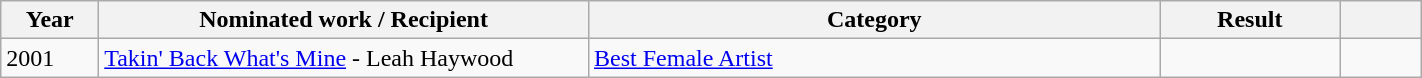<table class="wikitable" style="width:75%;">
<tr>
<th width="6%" scope="col">Year</th>
<th width="30%" scope="col">Nominated work / Recipient</th>
<th width="35%" scope="col">Category</th>
<th width="11%" scope="col">Result</th>
<th width="5%" scope="col"></th>
</tr>
<tr>
<td>2001</td>
<td><a href='#'>Takin' Back What's Mine</a> - Leah Haywood</td>
<td><a href='#'> Best Female Artist</a></td>
<td></td>
<td></td>
</tr>
</table>
